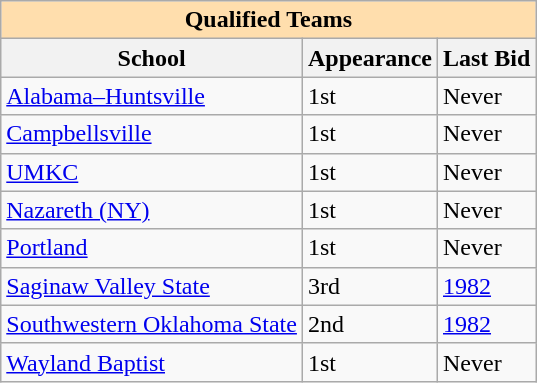<table class="wikitable">
<tr>
<th colspan="5" style="background:#ffdead;">Qualified Teams</th>
</tr>
<tr>
<th>School</th>
<th>Appearance</th>
<th>Last Bid</th>
</tr>
<tr>
<td><a href='#'>Alabama–Huntsville</a></td>
<td>1st</td>
<td>Never</td>
</tr>
<tr>
<td><a href='#'>Campbellsville</a></td>
<td>1st</td>
<td>Never</td>
</tr>
<tr>
<td><a href='#'>UMKC</a></td>
<td>1st</td>
<td>Never</td>
</tr>
<tr>
<td><a href='#'>Nazareth (NY)</a></td>
<td>1st</td>
<td>Never</td>
</tr>
<tr>
<td><a href='#'>Portland</a></td>
<td>1st</td>
<td>Never</td>
</tr>
<tr>
<td><a href='#'>Saginaw Valley State</a></td>
<td>3rd</td>
<td><a href='#'>1982</a></td>
</tr>
<tr>
<td><a href='#'>Southwestern Oklahoma State</a></td>
<td>2nd</td>
<td><a href='#'>1982</a></td>
</tr>
<tr>
<td><a href='#'>Wayland Baptist</a></td>
<td>1st</td>
<td>Never</td>
</tr>
</table>
